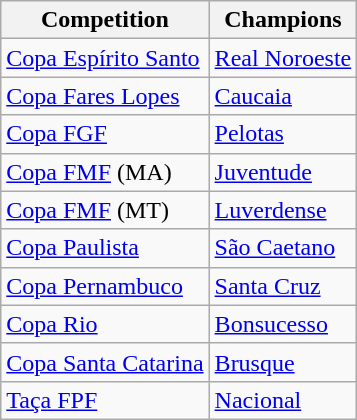<table class="wikitable">
<tr>
<th>Competition</th>
<th>Champions</th>
</tr>
<tr>
<td><a href='#'>Copa Espírito Santo</a></td>
<td><a href='#'>Real Noroeste</a></td>
</tr>
<tr>
<td><a href='#'>Copa Fares Lopes</a></td>
<td><a href='#'>Caucaia</a></td>
</tr>
<tr>
<td><a href='#'>Copa FGF</a></td>
<td><a href='#'>Pelotas</a></td>
</tr>
<tr>
<td><a href='#'>Copa FMF</a> (MA)</td>
<td><a href='#'>Juventude</a></td>
</tr>
<tr>
<td><a href='#'>Copa FMF</a> (MT)</td>
<td><a href='#'>Luverdense</a></td>
</tr>
<tr>
<td><a href='#'>Copa Paulista</a></td>
<td><a href='#'>São Caetano</a></td>
</tr>
<tr>
<td><a href='#'>Copa Pernambuco</a></td>
<td><a href='#'>Santa Cruz</a></td>
</tr>
<tr>
<td><a href='#'>Copa Rio</a></td>
<td><a href='#'>Bonsucesso</a></td>
</tr>
<tr>
<td><a href='#'>Copa Santa Catarina</a></td>
<td><a href='#'>Brusque</a></td>
</tr>
<tr>
<td><a href='#'>Taça FPF</a></td>
<td><a href='#'>Nacional</a></td>
</tr>
</table>
